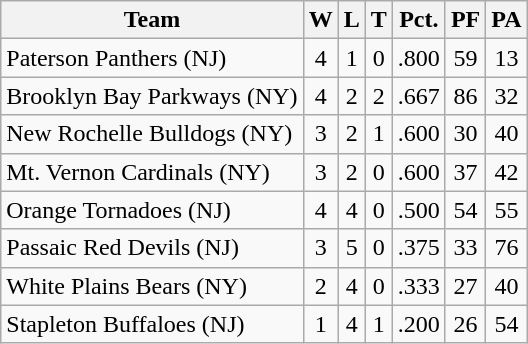<table class="wikitable">
<tr>
<th>Team</th>
<th>W</th>
<th>L</th>
<th>T</th>
<th>Pct.</th>
<th>PF</th>
<th>PA </th>
</tr>
<tr align="center">
<td align="left">Paterson Panthers (NJ)</td>
<td>4</td>
<td>1</td>
<td>0</td>
<td>.800</td>
<td>59</td>
<td>13</td>
</tr>
<tr align="center">
<td align="left">Brooklyn Bay Parkways (NY)</td>
<td>4</td>
<td>2</td>
<td>2</td>
<td>.667</td>
<td>86</td>
<td>32</td>
</tr>
<tr align="center">
<td align="left">New Rochelle Bulldogs (NY)</td>
<td>3</td>
<td>2</td>
<td>1</td>
<td>.600</td>
<td>30</td>
<td>40</td>
</tr>
<tr align="center">
<td align="left">Mt. Vernon Cardinals (NY)</td>
<td>3</td>
<td>2</td>
<td>0</td>
<td>.600</td>
<td>37</td>
<td>42</td>
</tr>
<tr align="center">
<td align="left">Orange Tornadoes (NJ)</td>
<td>4</td>
<td>4</td>
<td>0</td>
<td>.500</td>
<td>54</td>
<td>55</td>
</tr>
<tr align="center">
<td align="left">Passaic Red Devils (NJ)</td>
<td>3</td>
<td>5</td>
<td>0</td>
<td>.375</td>
<td>33</td>
<td>76</td>
</tr>
<tr align="center">
<td align="left">White Plains Bears (NY)</td>
<td>2</td>
<td>4</td>
<td>0</td>
<td>.333</td>
<td>27</td>
<td>40</td>
</tr>
<tr align="center">
<td align="left">Stapleton Buffaloes (NJ)</td>
<td>1</td>
<td>4</td>
<td>1</td>
<td>.200</td>
<td>26</td>
<td>54</td>
</tr>
</table>
